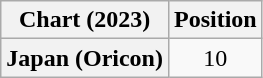<table class="wikitable plainrowheaders" style="text-align:center">
<tr>
<th scope="col">Chart (2023)</th>
<th scope="col">Position</th>
</tr>
<tr>
<th scope="row">Japan (Oricon)</th>
<td>10</td>
</tr>
</table>
